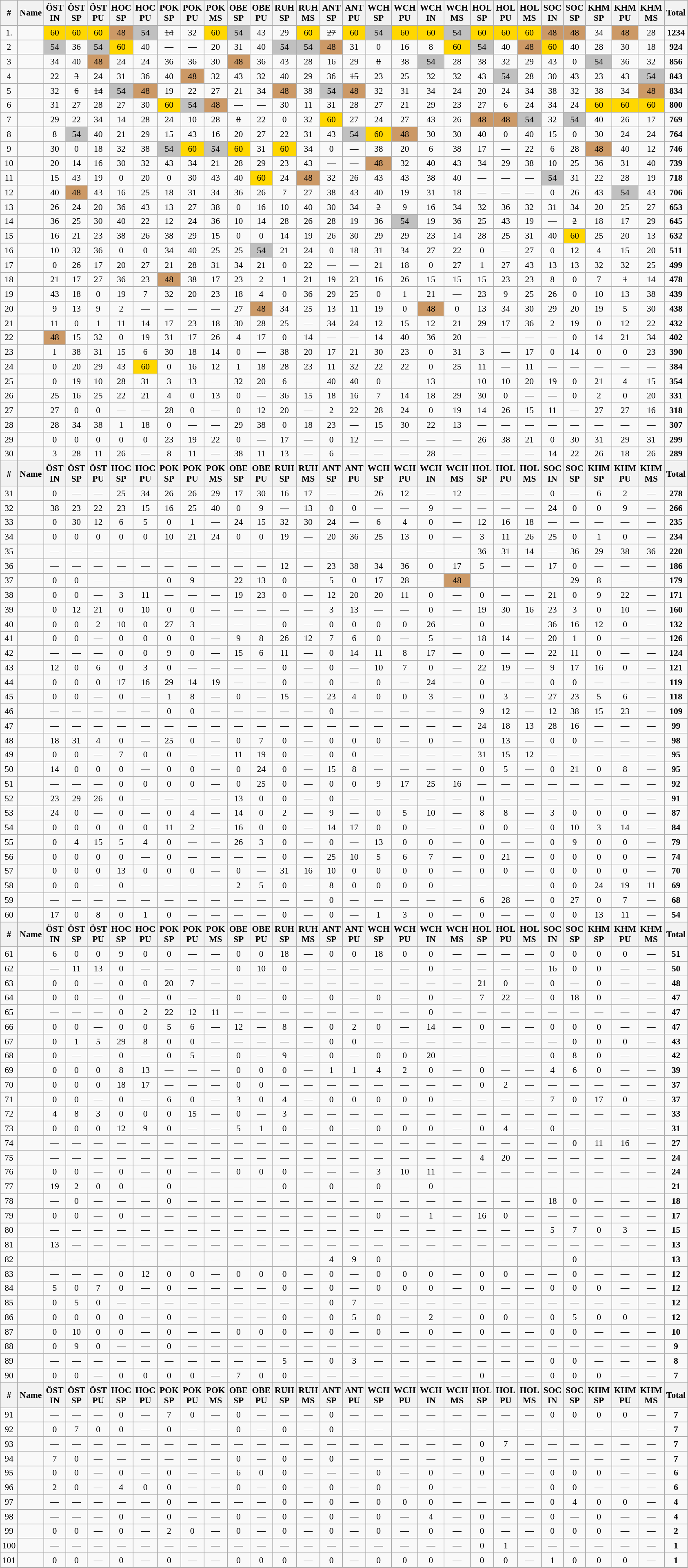<table class="wikitable"  style="text-align:center; font-size: 90%;">
<tr>
<th>#</th>
<th>Name</th>
<th>ÖST <br>IN</th>
<th>ÖST <br>SP</th>
<th>ÖST <br>PU</th>
<th>HOC <br>SP</th>
<th>HOC <br>PU</th>
<th>POK <br>SP</th>
<th>POK <br>PU</th>
<th>POK <br>MS</th>
<th>OBE <br>SP</th>
<th>OBE <br>PU</th>
<th>RUH<br>SP</th>
<th>RUH<br>MS</th>
<th>ANT<br>SP</th>
<th>ANT<br>PU</th>
<th>WCH <br>SP</th>
<th>WCH <br>PU</th>
<th>WCH <br>IN</th>
<th>WCH <br>MS</th>
<th>HOL <br>SP</th>
<th>HOL <br>PU</th>
<th>HOL<br>MS</th>
<th>SOC<br>IN</th>
<th>SOC<br>SP</th>
<th>KHM<br> SP</th>
<th>KHM<br> PU</th>
<th>KHM<br> MS</th>
<th>Total</th>
</tr>
<tr>
<td>1.</td>
<td align="left"></td>
<td bgcolor="gold">60</td>
<td bgcolor="gold">60</td>
<td bgcolor="gold">60</td>
<td bgcolor="CC9966">48</td>
<td bgcolor="silver">54</td>
<td><s>14</s></td>
<td>32</td>
<td bgcolor="gold">60</td>
<td bgcolor="silver">54</td>
<td>43</td>
<td>29</td>
<td bgcolor="gold">60</td>
<td><s>27</s></td>
<td bgcolor="gold">60</td>
<td bgcolor="silver">54</td>
<td bgcolor="gold">60</td>
<td bgcolor="gold">60</td>
<td bgcolor="silver">54</td>
<td bgcolor="gold">60</td>
<td bgcolor="gold">60</td>
<td bgcolor="gold">60</td>
<td bgcolor="CC9966">48</td>
<td bgcolor="CC9966">48</td>
<td>34</td>
<td bgcolor="CC9966">48</td>
<td>28</td>
<td><strong>1234</strong></td>
</tr>
<tr>
<td>2</td>
<td align="left"></td>
<td bgcolor="silver">54</td>
<td>36</td>
<td bgcolor="silver">54</td>
<td bgcolor="gold">60</td>
<td>40</td>
<td>—</td>
<td>—</td>
<td>20</td>
<td>31</td>
<td>40</td>
<td bgcolor="silver">54</td>
<td bgcolor="silver">54</td>
<td bgcolor="CC9966">48</td>
<td>31</td>
<td>0</td>
<td>16</td>
<td>8</td>
<td bgcolor="gold">60</td>
<td bgcolor="silver">54</td>
<td>40</td>
<td bgcolor="CC9966">48</td>
<td bgcolor="gold">60</td>
<td>40</td>
<td>28</td>
<td>30</td>
<td>18</td>
<td><strong>924</strong></td>
</tr>
<tr>
<td>3</td>
<td align="left"></td>
<td>34</td>
<td>40</td>
<td bgcolor="CC9966">48</td>
<td>24</td>
<td>24</td>
<td>36</td>
<td>36</td>
<td>30</td>
<td bgcolor="CC9966">48</td>
<td>36</td>
<td>43</td>
<td>28</td>
<td>16</td>
<td>29</td>
<td><s>8</s></td>
<td>38</td>
<td bgcolor="silver">54</td>
<td>28</td>
<td>38</td>
<td>32</td>
<td>29</td>
<td>43</td>
<td>0</td>
<td bgcolor="silver">54</td>
<td>36</td>
<td>32</td>
<td><strong>856</strong></td>
</tr>
<tr>
<td>4</td>
<td align="left"></td>
<td>22</td>
<td><s>3</s></td>
<td>24</td>
<td>31</td>
<td>36</td>
<td>40</td>
<td bgcolor="CC9966">48</td>
<td>32</td>
<td>43</td>
<td>32</td>
<td>40</td>
<td>29</td>
<td>36</td>
<td><s>15</s></td>
<td>23</td>
<td>25</td>
<td>32</td>
<td>32</td>
<td>43</td>
<td bgcolor="silver">54</td>
<td>28</td>
<td>30</td>
<td>43</td>
<td>23</td>
<td>43</td>
<td bgcolor="silver">54</td>
<td><strong>843</strong></td>
</tr>
<tr>
<td>5</td>
<td align="left"></td>
<td>32</td>
<td><s>6</s></td>
<td><s>14</s></td>
<td bgcolor="silver">54</td>
<td bgcolor="CC9966">48</td>
<td>19</td>
<td>22</td>
<td>27</td>
<td>21</td>
<td>34</td>
<td bgcolor="CC9966">48</td>
<td>38</td>
<td bgcolor="silver">54</td>
<td bgcolor="CC9966">48</td>
<td>32</td>
<td>31</td>
<td>34</td>
<td>24</td>
<td>20</td>
<td>24</td>
<td>34</td>
<td>38</td>
<td>32</td>
<td>38</td>
<td>34</td>
<td bgcolor="CC9966">48</td>
<td><strong>834</strong></td>
</tr>
<tr>
<td>6</td>
<td align="left"></td>
<td>31</td>
<td>27</td>
<td>28</td>
<td>27</td>
<td>30</td>
<td bgcolor="gold">60</td>
<td bgcolor="silver">54</td>
<td bgcolor="CC9966">48</td>
<td>—</td>
<td>—</td>
<td>30</td>
<td>11</td>
<td>31</td>
<td>28</td>
<td>27</td>
<td>21</td>
<td>29</td>
<td>23</td>
<td>27</td>
<td>6</td>
<td>24</td>
<td>34</td>
<td>24</td>
<td bgcolor="gold">60</td>
<td bgcolor="gold">60</td>
<td bgcolor="gold">60</td>
<td><strong>800</strong></td>
</tr>
<tr>
<td>7</td>
<td align="left"></td>
<td>29</td>
<td>22</td>
<td>34</td>
<td>14</td>
<td>28</td>
<td>24</td>
<td>10</td>
<td>28</td>
<td><s>8</s></td>
<td>22</td>
<td>0</td>
<td>32</td>
<td bgcolor="gold">60</td>
<td>27</td>
<td>24</td>
<td>27</td>
<td>43</td>
<td>26</td>
<td bgcolor="CC9966">48</td>
<td bgcolor="CC9966">48</td>
<td bgcolor="silver">54</td>
<td>32</td>
<td bgcolor="silver">54</td>
<td>40</td>
<td>26</td>
<td>17</td>
<td><strong>769</strong></td>
</tr>
<tr>
<td>8</td>
<td align="left"></td>
<td>8</td>
<td bgcolor="silver">54</td>
<td>40</td>
<td>21</td>
<td>29</td>
<td>15</td>
<td>43</td>
<td>16</td>
<td>20</td>
<td>27</td>
<td>22</td>
<td>31</td>
<td>43</td>
<td bgcolor="silver">54</td>
<td bgcolor="gold">60</td>
<td bgcolor="CC9966">48</td>
<td>30</td>
<td>30</td>
<td>40</td>
<td>0</td>
<td>40</td>
<td>15</td>
<td>0</td>
<td>30</td>
<td>24</td>
<td>24</td>
<td><strong>764</strong></td>
</tr>
<tr>
<td>9</td>
<td align="left"></td>
<td>30</td>
<td>0</td>
<td>18</td>
<td>32</td>
<td>38</td>
<td bgcolor="silver">54</td>
<td bgcolor="gold">60</td>
<td bgcolor="silver">54</td>
<td bgcolor="gold">60</td>
<td>31</td>
<td bgcolor="gold">60</td>
<td>34</td>
<td>0</td>
<td>—</td>
<td>38</td>
<td>20</td>
<td>6</td>
<td>38</td>
<td>17</td>
<td>—</td>
<td>22</td>
<td>6</td>
<td>28</td>
<td bgcolor="CC9966">48</td>
<td>40</td>
<td>12</td>
<td><strong>746</strong></td>
</tr>
<tr>
<td>10</td>
<td align="left"></td>
<td>20</td>
<td>14</td>
<td>16</td>
<td>30</td>
<td>32</td>
<td>43</td>
<td>34</td>
<td>21</td>
<td>28</td>
<td>29</td>
<td>23</td>
<td>43</td>
<td>—</td>
<td>—</td>
<td bgcolor="CC9966">48</td>
<td>32</td>
<td>40</td>
<td>43</td>
<td>34</td>
<td>29</td>
<td>38</td>
<td>10</td>
<td>25</td>
<td>36</td>
<td>31</td>
<td>40</td>
<td><strong>739</strong></td>
</tr>
<tr>
<td>11</td>
<td align="left"></td>
<td>15</td>
<td>43</td>
<td>19</td>
<td>0</td>
<td>20</td>
<td>0</td>
<td>30</td>
<td>43</td>
<td>40</td>
<td bgcolor="gold">60</td>
<td>24</td>
<td bgcolor="CC9966">48</td>
<td>32</td>
<td>26</td>
<td>43</td>
<td>43</td>
<td>38</td>
<td>40</td>
<td>—</td>
<td>—</td>
<td>—</td>
<td bgcolor="silver">54</td>
<td>31</td>
<td>22</td>
<td>28</td>
<td>19</td>
<td><strong>718</strong></td>
</tr>
<tr>
<td>12</td>
<td align="left"></td>
<td>40</td>
<td bgcolor="CC9966">48</td>
<td>43</td>
<td>16</td>
<td>25</td>
<td>18</td>
<td>31</td>
<td>34</td>
<td>36</td>
<td>26</td>
<td>7</td>
<td>27</td>
<td>38</td>
<td>43</td>
<td>40</td>
<td>19</td>
<td>31</td>
<td>18</td>
<td>—</td>
<td>—</td>
<td>—</td>
<td>0</td>
<td>26</td>
<td>43</td>
<td bgcolor="silver">54</td>
<td>43</td>
<td><strong>706</strong></td>
</tr>
<tr>
<td>13</td>
<td align="left"></td>
<td>26</td>
<td>24</td>
<td>20</td>
<td>36</td>
<td>43</td>
<td>13</td>
<td>27</td>
<td>38</td>
<td>0</td>
<td>16</td>
<td>10</td>
<td>40</td>
<td>30</td>
<td>34</td>
<td><s>2</s></td>
<td>9</td>
<td>16</td>
<td>34</td>
<td>32</td>
<td>36</td>
<td>32</td>
<td>31</td>
<td>34</td>
<td>20</td>
<td>25</td>
<td>27</td>
<td><strong>653</strong></td>
</tr>
<tr>
<td>14</td>
<td align="left"></td>
<td>36</td>
<td>25</td>
<td>30</td>
<td>40</td>
<td>22</td>
<td>12</td>
<td>24</td>
<td>36</td>
<td>10</td>
<td>14</td>
<td>28</td>
<td>26</td>
<td>28</td>
<td>19</td>
<td>36</td>
<td bgcolor="silver">54</td>
<td>19</td>
<td>36</td>
<td>25</td>
<td>43</td>
<td>19</td>
<td>—</td>
<td><s>2</s></td>
<td>18</td>
<td>17</td>
<td>29</td>
<td><strong>645</strong></td>
</tr>
<tr>
<td>15</td>
<td align="left"></td>
<td>16</td>
<td>21</td>
<td>23</td>
<td>38</td>
<td>26</td>
<td>38</td>
<td>29</td>
<td>15</td>
<td>0</td>
<td>0</td>
<td>14</td>
<td>19</td>
<td>26</td>
<td>30</td>
<td>29</td>
<td>29</td>
<td>23</td>
<td>14</td>
<td>28</td>
<td>25</td>
<td>31</td>
<td>40</td>
<td bgcolor="gold">60</td>
<td>25</td>
<td>20</td>
<td>13</td>
<td><strong>632</strong></td>
</tr>
<tr>
<td>16</td>
<td align="left"></td>
<td>10</td>
<td>32</td>
<td>36</td>
<td>0</td>
<td>0</td>
<td>34</td>
<td>40</td>
<td>25</td>
<td>25</td>
<td bgcolor="silver">54</td>
<td>21</td>
<td>24</td>
<td>0</td>
<td>18</td>
<td>31</td>
<td>34</td>
<td>27</td>
<td>22</td>
<td>0</td>
<td>—</td>
<td>27</td>
<td>0</td>
<td>12</td>
<td>4</td>
<td>15</td>
<td>20</td>
<td><strong>511</strong></td>
</tr>
<tr>
<td>17</td>
<td align="left"></td>
<td>0</td>
<td>26</td>
<td>17</td>
<td>20</td>
<td>27</td>
<td>21</td>
<td>28</td>
<td>31</td>
<td>34</td>
<td>21</td>
<td>0</td>
<td>22</td>
<td>—</td>
<td>—</td>
<td>21</td>
<td>18</td>
<td>0</td>
<td>27</td>
<td>1</td>
<td>27</td>
<td>43</td>
<td>13</td>
<td>13</td>
<td>32</td>
<td>32</td>
<td>25</td>
<td><strong>499</strong></td>
</tr>
<tr>
<td>18</td>
<td align="left"></td>
<td>21</td>
<td>17</td>
<td>27</td>
<td>36</td>
<td>23</td>
<td bgcolor="CC9966">48</td>
<td>38</td>
<td>17</td>
<td>23</td>
<td>2</td>
<td>1</td>
<td>21</td>
<td>19</td>
<td>23</td>
<td>16</td>
<td>26</td>
<td>15</td>
<td>15</td>
<td>15</td>
<td>23</td>
<td>23</td>
<td>8</td>
<td>0</td>
<td>7</td>
<td><s>1</s></td>
<td>14</td>
<td><strong>478</strong></td>
</tr>
<tr>
<td>19</td>
<td align="left"></td>
<td>43</td>
<td>18</td>
<td>0</td>
<td>19</td>
<td>7</td>
<td>32</td>
<td>20</td>
<td>23</td>
<td>18</td>
<td>4</td>
<td>0</td>
<td>36</td>
<td>29</td>
<td>25</td>
<td>0</td>
<td>1</td>
<td>21</td>
<td>—</td>
<td>23</td>
<td>9</td>
<td>25</td>
<td>26</td>
<td>0</td>
<td>10</td>
<td>13</td>
<td>38</td>
<td><strong>439</strong></td>
</tr>
<tr>
<td>20</td>
<td align="left"></td>
<td>9</td>
<td>13</td>
<td>9</td>
<td>2</td>
<td>—</td>
<td>—</td>
<td>—</td>
<td>—</td>
<td>27</td>
<td bgcolor="CC9966">48</td>
<td>34</td>
<td>25</td>
<td>13</td>
<td>11</td>
<td>19</td>
<td>0</td>
<td bgcolor="CC9966">48</td>
<td>0</td>
<td>13</td>
<td>34</td>
<td>30</td>
<td>29</td>
<td>20</td>
<td>19</td>
<td>5</td>
<td>30</td>
<td><strong>438</strong></td>
</tr>
<tr>
<td>21</td>
<td align="left"></td>
<td>11</td>
<td>0</td>
<td>1</td>
<td>11</td>
<td>14</td>
<td>17</td>
<td>23</td>
<td>18</td>
<td>30</td>
<td>28</td>
<td>25</td>
<td>—</td>
<td>34</td>
<td>24</td>
<td>12</td>
<td>15</td>
<td>12</td>
<td>21</td>
<td>29</td>
<td>17</td>
<td>36</td>
<td>2</td>
<td>19</td>
<td>0</td>
<td>12</td>
<td>22</td>
<td><strong>432</strong></td>
</tr>
<tr>
<td>22</td>
<td align="left"></td>
<td bgcolor="CC9966">48</td>
<td>15</td>
<td>32</td>
<td>0</td>
<td>19</td>
<td>31</td>
<td>17</td>
<td>26</td>
<td>4</td>
<td>17</td>
<td>0</td>
<td>14</td>
<td>—</td>
<td>—</td>
<td>14</td>
<td>40</td>
<td>36</td>
<td>20</td>
<td>—</td>
<td>—</td>
<td>—</td>
<td>—</td>
<td>0</td>
<td>14</td>
<td>21</td>
<td>34</td>
<td><strong>402</strong></td>
</tr>
<tr>
<td>23</td>
<td align="left"></td>
<td>1</td>
<td>38</td>
<td>31</td>
<td>15</td>
<td>6</td>
<td>30</td>
<td>18</td>
<td>14</td>
<td>0</td>
<td>—</td>
<td>38</td>
<td>20</td>
<td>17</td>
<td>21</td>
<td>30</td>
<td>23</td>
<td>0</td>
<td>31</td>
<td>3</td>
<td>—</td>
<td>17</td>
<td>0</td>
<td>14</td>
<td>0</td>
<td>0</td>
<td>23</td>
<td><strong>390</strong></td>
</tr>
<tr>
<td>24</td>
<td align="left"></td>
<td>0</td>
<td>20</td>
<td>29</td>
<td>43</td>
<td bgcolor="gold">60</td>
<td>0</td>
<td>16</td>
<td>12</td>
<td>1</td>
<td>18</td>
<td>28</td>
<td>23</td>
<td>11</td>
<td>32</td>
<td>22</td>
<td>22</td>
<td>0</td>
<td>25</td>
<td>11</td>
<td>—</td>
<td>11</td>
<td>—</td>
<td>—</td>
<td>—</td>
<td>—</td>
<td>—</td>
<td><strong>384</strong></td>
</tr>
<tr>
<td>25</td>
<td align="left"></td>
<td>0</td>
<td>19</td>
<td>10</td>
<td>28</td>
<td>31</td>
<td>3</td>
<td>13</td>
<td>—</td>
<td>32</td>
<td>20</td>
<td>6</td>
<td>—</td>
<td>40</td>
<td>40</td>
<td>0</td>
<td>—</td>
<td>13</td>
<td>—</td>
<td>10</td>
<td>10</td>
<td>20</td>
<td>19</td>
<td>0</td>
<td>21</td>
<td>4</td>
<td>15</td>
<td><strong>354</strong></td>
</tr>
<tr>
<td>26</td>
<td align="left"></td>
<td>25</td>
<td>16</td>
<td>25</td>
<td>22</td>
<td>21</td>
<td>4</td>
<td>0</td>
<td>13</td>
<td>0</td>
<td>—</td>
<td>36</td>
<td>15</td>
<td>18</td>
<td>16</td>
<td>7</td>
<td>14</td>
<td>18</td>
<td>29</td>
<td>30</td>
<td>0</td>
<td>—</td>
<td>—</td>
<td>0</td>
<td>2</td>
<td>0</td>
<td>20</td>
<td><strong>331</strong></td>
</tr>
<tr>
<td>27</td>
<td align="left"></td>
<td>27</td>
<td>0</td>
<td>0</td>
<td>—</td>
<td>—</td>
<td>28</td>
<td>0</td>
<td>—</td>
<td>0</td>
<td>12</td>
<td>20</td>
<td>—</td>
<td>2</td>
<td>22</td>
<td>28</td>
<td>24</td>
<td>0</td>
<td>19</td>
<td>14</td>
<td>26</td>
<td>15</td>
<td>11</td>
<td>—</td>
<td>27</td>
<td>27</td>
<td>16</td>
<td><strong>318</strong></td>
</tr>
<tr>
<td>28</td>
<td align="left"></td>
<td>28</td>
<td>34</td>
<td>38</td>
<td>1</td>
<td>18</td>
<td>0</td>
<td>—</td>
<td>—</td>
<td>29</td>
<td>38</td>
<td>0</td>
<td>18</td>
<td>23</td>
<td>—</td>
<td>15</td>
<td>30</td>
<td>22</td>
<td>13</td>
<td>—</td>
<td>—</td>
<td>—</td>
<td>—</td>
<td>—</td>
<td>—</td>
<td>—</td>
<td>—</td>
<td><strong>307</strong></td>
</tr>
<tr>
<td>29</td>
<td align="left"></td>
<td>0</td>
<td>0</td>
<td>0</td>
<td>0</td>
<td>0</td>
<td>23</td>
<td>19</td>
<td>22</td>
<td>0</td>
<td>—</td>
<td>17</td>
<td>—</td>
<td>0</td>
<td>12</td>
<td>—</td>
<td>—</td>
<td>—</td>
<td>—</td>
<td>26</td>
<td>38</td>
<td>21</td>
<td>0</td>
<td>30</td>
<td>31</td>
<td>29</td>
<td>31</td>
<td><strong>299</strong></td>
</tr>
<tr>
<td>30</td>
<td align="left"></td>
<td>3</td>
<td>28</td>
<td>11</td>
<td>26</td>
<td>—</td>
<td>8</td>
<td>11</td>
<td>—</td>
<td>38</td>
<td>11</td>
<td>13</td>
<td>—</td>
<td>6</td>
<td>—</td>
<td>—</td>
<td>—</td>
<td>28</td>
<td>—</td>
<td>—</td>
<td>—</td>
<td>—</td>
<td>14</td>
<td>22</td>
<td>26</td>
<td>18</td>
<td>26</td>
<td><strong>289</strong></td>
</tr>
<tr>
<th>#</th>
<th>Name</th>
<th>ÖST <br>IN</th>
<th>ÖST <br>SP</th>
<th>ÖST <br>PU</th>
<th>HOC <br>SP</th>
<th>HOC <br>PU</th>
<th>POK <br>SP</th>
<th>POK <br>PU</th>
<th>POK <br>MS</th>
<th>OBE <br>SP</th>
<th>OBE <br>PU</th>
<th>RUH<br>SP</th>
<th>RUH<br>MS</th>
<th>ANT<br>SP</th>
<th>ANT<br>PU</th>
<th>WCH <br>SP</th>
<th>WCH <br>PU</th>
<th>WCH <br>IN</th>
<th>WCH <br>MS</th>
<th>HOL <br>SP</th>
<th>HOL <br>PU</th>
<th>HOL<br>MS</th>
<th>SOC<br>IN</th>
<th>SOC<br>SP</th>
<th>KHM<br> SP</th>
<th>KHM<br> PU</th>
<th>KHM<br> MS</th>
<th>Total</th>
</tr>
<tr>
<td>31</td>
<td align="left"></td>
<td>0</td>
<td>—</td>
<td>—</td>
<td>25</td>
<td>34</td>
<td>26</td>
<td>26</td>
<td>29</td>
<td>17</td>
<td>30</td>
<td>16</td>
<td>17</td>
<td>—</td>
<td>—</td>
<td>26</td>
<td>12</td>
<td>—</td>
<td>12</td>
<td>—</td>
<td>—</td>
<td>—</td>
<td>0</td>
<td>—</td>
<td>6</td>
<td>2</td>
<td>—</td>
<td><strong>278</strong></td>
</tr>
<tr>
<td>32</td>
<td align="left"></td>
<td>38</td>
<td>23</td>
<td>22</td>
<td>23</td>
<td>15</td>
<td>16</td>
<td>25</td>
<td>40</td>
<td>0</td>
<td>9</td>
<td>—</td>
<td>13</td>
<td>0</td>
<td>0</td>
<td>—</td>
<td>—</td>
<td>9</td>
<td>—</td>
<td>—</td>
<td>—</td>
<td>—</td>
<td>24</td>
<td>0</td>
<td>0</td>
<td>9</td>
<td>—</td>
<td><strong>266</strong></td>
</tr>
<tr>
<td>33</td>
<td align="left"></td>
<td>0</td>
<td>30</td>
<td>12</td>
<td>6</td>
<td>5</td>
<td>0</td>
<td>1</td>
<td>—</td>
<td>24</td>
<td>15</td>
<td>32</td>
<td>30</td>
<td>24</td>
<td>—</td>
<td>6</td>
<td>4</td>
<td>0</td>
<td>—</td>
<td>12</td>
<td>16</td>
<td>18</td>
<td>—</td>
<td>—</td>
<td>—</td>
<td>—</td>
<td>—</td>
<td><strong>235</strong></td>
</tr>
<tr>
<td>34</td>
<td align="left"></td>
<td>0</td>
<td>0</td>
<td>0</td>
<td>0</td>
<td>0</td>
<td>10</td>
<td>21</td>
<td>24</td>
<td>0</td>
<td>0</td>
<td>19</td>
<td>—</td>
<td>20</td>
<td>36</td>
<td>25</td>
<td>13</td>
<td>0</td>
<td>—</td>
<td>3</td>
<td>11</td>
<td>26</td>
<td>25</td>
<td>0</td>
<td>1</td>
<td>0</td>
<td>—</td>
<td><strong>234</strong></td>
</tr>
<tr>
<td>35</td>
<td align="left"></td>
<td>—</td>
<td>—</td>
<td>—</td>
<td>—</td>
<td>—</td>
<td>—</td>
<td>—</td>
<td>—</td>
<td>—</td>
<td>—</td>
<td>—</td>
<td>—</td>
<td>—</td>
<td>—</td>
<td>—</td>
<td>—</td>
<td>—</td>
<td>—</td>
<td>36</td>
<td>31</td>
<td>14</td>
<td>—</td>
<td>36</td>
<td>29</td>
<td>38</td>
<td>36</td>
<td><strong>220</strong></td>
</tr>
<tr>
<td>36</td>
<td align="left"></td>
<td>—</td>
<td>—</td>
<td>—</td>
<td>—</td>
<td>—</td>
<td>—</td>
<td>—</td>
<td>—</td>
<td>—</td>
<td>—</td>
<td>12</td>
<td>—</td>
<td>23</td>
<td>38</td>
<td>34</td>
<td>36</td>
<td>0</td>
<td>17</td>
<td>5</td>
<td>—</td>
<td>—</td>
<td>17</td>
<td>0</td>
<td>—</td>
<td>—</td>
<td>—</td>
<td><strong>186</strong></td>
</tr>
<tr>
<td>37</td>
<td align="left"></td>
<td>0</td>
<td>0</td>
<td>—</td>
<td>—</td>
<td>—</td>
<td>0</td>
<td>9</td>
<td>—</td>
<td>22</td>
<td>13</td>
<td>0</td>
<td>—</td>
<td>5</td>
<td>0</td>
<td>17</td>
<td>28</td>
<td>—</td>
<td bgcolor="CC9966">48</td>
<td>—</td>
<td>—</td>
<td>—</td>
<td>—</td>
<td>29</td>
<td>8</td>
<td>—</td>
<td>—</td>
<td><strong>179</strong></td>
</tr>
<tr>
<td>38</td>
<td align="left"></td>
<td>0</td>
<td>0</td>
<td>—</td>
<td>3</td>
<td>11</td>
<td>—</td>
<td>—</td>
<td>—</td>
<td>19</td>
<td>23</td>
<td>0</td>
<td>—</td>
<td>12</td>
<td>20</td>
<td>20</td>
<td>11</td>
<td>0</td>
<td>—</td>
<td>0</td>
<td>—</td>
<td>—</td>
<td>21</td>
<td>0</td>
<td>9</td>
<td>22</td>
<td>—</td>
<td><strong>171</strong></td>
</tr>
<tr>
<td>39</td>
<td align="left"></td>
<td>0</td>
<td>12</td>
<td>21</td>
<td>0</td>
<td>10</td>
<td>0</td>
<td>0</td>
<td>—</td>
<td>—</td>
<td>—</td>
<td>—</td>
<td>—</td>
<td>3</td>
<td>13</td>
<td>—</td>
<td>—</td>
<td>0</td>
<td>—</td>
<td>19</td>
<td>30</td>
<td>16</td>
<td>23</td>
<td>3</td>
<td>0</td>
<td>10</td>
<td>—</td>
<td><strong>160</strong></td>
</tr>
<tr>
<td>40</td>
<td align="left"></td>
<td>0</td>
<td>0</td>
<td>2</td>
<td>10</td>
<td>0</td>
<td>27</td>
<td>3</td>
<td>—</td>
<td>—</td>
<td>—</td>
<td>0</td>
<td>—</td>
<td>0</td>
<td>0</td>
<td>0</td>
<td>0</td>
<td>26</td>
<td>—</td>
<td>0</td>
<td>—</td>
<td>—</td>
<td>36</td>
<td>16</td>
<td>12</td>
<td>0</td>
<td>—</td>
<td><strong>132</strong></td>
</tr>
<tr>
<td>41</td>
<td align="left"></td>
<td>0</td>
<td>0</td>
<td>—</td>
<td>0</td>
<td>0</td>
<td>0</td>
<td>0</td>
<td>—</td>
<td>9</td>
<td>8</td>
<td>26</td>
<td>12</td>
<td>7</td>
<td>6</td>
<td>0</td>
<td>—</td>
<td>5</td>
<td>—</td>
<td>18</td>
<td>14</td>
<td>—</td>
<td>20</td>
<td>1</td>
<td>0</td>
<td>—</td>
<td>—</td>
<td><strong>126</strong></td>
</tr>
<tr>
<td>42</td>
<td align="left"></td>
<td>—</td>
<td>—</td>
<td>—</td>
<td>0</td>
<td>0</td>
<td>9</td>
<td>0</td>
<td>—</td>
<td>15</td>
<td>6</td>
<td>11</td>
<td>—</td>
<td>0</td>
<td>14</td>
<td>11</td>
<td>8</td>
<td>17</td>
<td>—</td>
<td>0</td>
<td>—</td>
<td>—</td>
<td>22</td>
<td>11</td>
<td>0</td>
<td>—</td>
<td>—</td>
<td><strong>124</strong></td>
</tr>
<tr>
<td>43</td>
<td align="left"></td>
<td>12</td>
<td>0</td>
<td>6</td>
<td>0</td>
<td>3</td>
<td>0</td>
<td>—</td>
<td>—</td>
<td>—</td>
<td>—</td>
<td>0</td>
<td>—</td>
<td>0</td>
<td>—</td>
<td>10</td>
<td>7</td>
<td>0</td>
<td>—</td>
<td>22</td>
<td>19</td>
<td>—</td>
<td>9</td>
<td>17</td>
<td>16</td>
<td>0</td>
<td>—</td>
<td><strong>121</strong></td>
</tr>
<tr>
<td>44</td>
<td align="left"></td>
<td>0</td>
<td>0</td>
<td>0</td>
<td>17</td>
<td>16</td>
<td>29</td>
<td>14</td>
<td>19</td>
<td>—</td>
<td>—</td>
<td>0</td>
<td>—</td>
<td>0</td>
<td>—</td>
<td>0</td>
<td>—</td>
<td>24</td>
<td>—</td>
<td>0</td>
<td>—</td>
<td>—</td>
<td>0</td>
<td>0</td>
<td>—</td>
<td>—</td>
<td>—</td>
<td><strong>119</strong></td>
</tr>
<tr>
<td>45</td>
<td align="left"></td>
<td>0</td>
<td>0</td>
<td>—</td>
<td>0</td>
<td>—</td>
<td>1</td>
<td>8</td>
<td>—</td>
<td>0</td>
<td>—</td>
<td>15</td>
<td>—</td>
<td>23</td>
<td>4</td>
<td>0</td>
<td>0</td>
<td>3</td>
<td>—</td>
<td>0</td>
<td>3</td>
<td>—</td>
<td>27</td>
<td>23</td>
<td>5</td>
<td>6</td>
<td>—</td>
<td><strong>118</strong></td>
</tr>
<tr>
<td>46</td>
<td align="left"></td>
<td>—</td>
<td>—</td>
<td>—</td>
<td>—</td>
<td>—</td>
<td>0</td>
<td>0</td>
<td>—</td>
<td>—</td>
<td>—</td>
<td>—</td>
<td>—</td>
<td>0</td>
<td>—</td>
<td>—</td>
<td>—</td>
<td>—</td>
<td>—</td>
<td>9</td>
<td>12</td>
<td>—</td>
<td>12</td>
<td>38</td>
<td>15</td>
<td>23</td>
<td>—</td>
<td><strong>109</strong></td>
</tr>
<tr>
<td>47</td>
<td align="left"></td>
<td>—</td>
<td>—</td>
<td>—</td>
<td>—</td>
<td>—</td>
<td>—</td>
<td>—</td>
<td>—</td>
<td>—</td>
<td>—</td>
<td>—</td>
<td>—</td>
<td>—</td>
<td>—</td>
<td>—</td>
<td>—</td>
<td>—</td>
<td>—</td>
<td>24</td>
<td>18</td>
<td>13</td>
<td>28</td>
<td>16</td>
<td>—</td>
<td>—</td>
<td>—</td>
<td><strong>99</strong></td>
</tr>
<tr>
<td>48</td>
<td align="left"></td>
<td>18</td>
<td>31</td>
<td>4</td>
<td>0</td>
<td>—</td>
<td>25</td>
<td>0</td>
<td>—</td>
<td>0</td>
<td>7</td>
<td>0</td>
<td>—</td>
<td>0</td>
<td>0</td>
<td>0</td>
<td>—</td>
<td>0</td>
<td>—</td>
<td>0</td>
<td>13</td>
<td>—</td>
<td>0</td>
<td>0</td>
<td>—</td>
<td>—</td>
<td>—</td>
<td><strong>98</strong></td>
</tr>
<tr>
<td>49</td>
<td align="left"></td>
<td>0</td>
<td>0</td>
<td>—</td>
<td>7</td>
<td>0</td>
<td>0</td>
<td>—</td>
<td>—</td>
<td>11</td>
<td>19</td>
<td>0</td>
<td>—</td>
<td>0</td>
<td>0</td>
<td>—</td>
<td>—</td>
<td>—</td>
<td>—</td>
<td>31</td>
<td>15</td>
<td>12</td>
<td>—</td>
<td>—</td>
<td>—</td>
<td>—</td>
<td>—</td>
<td><strong>95</strong></td>
</tr>
<tr>
<td>50</td>
<td align="left"></td>
<td>14</td>
<td>0</td>
<td>0</td>
<td>0</td>
<td>—</td>
<td>0</td>
<td>0</td>
<td>—</td>
<td>0</td>
<td>24</td>
<td>0</td>
<td>—</td>
<td>15</td>
<td>8</td>
<td>—</td>
<td>—</td>
<td>—</td>
<td>—</td>
<td>0</td>
<td>5</td>
<td>—</td>
<td>0</td>
<td>21</td>
<td>0</td>
<td>8</td>
<td>—</td>
<td><strong>95</strong></td>
</tr>
<tr>
<td>51</td>
<td align="left"></td>
<td>—</td>
<td>—</td>
<td>—</td>
<td>0</td>
<td>0</td>
<td>0</td>
<td>0</td>
<td>—</td>
<td>0</td>
<td>25</td>
<td>0</td>
<td>—</td>
<td>0</td>
<td>0</td>
<td>9</td>
<td>17</td>
<td>25</td>
<td>16</td>
<td>—</td>
<td>—</td>
<td>—</td>
<td>—</td>
<td>—</td>
<td>—</td>
<td>—</td>
<td>—</td>
<td><strong>92</strong></td>
</tr>
<tr>
<td>52</td>
<td align="left"></td>
<td>23</td>
<td>29</td>
<td>26</td>
<td>0</td>
<td>—</td>
<td>—</td>
<td>—</td>
<td>—</td>
<td>13</td>
<td>0</td>
<td>0</td>
<td>—</td>
<td>0</td>
<td>—</td>
<td>—</td>
<td>—</td>
<td>—</td>
<td>—</td>
<td>0</td>
<td>—</td>
<td>—</td>
<td>—</td>
<td>—</td>
<td>—</td>
<td>—</td>
<td>—</td>
<td><strong>91</strong></td>
</tr>
<tr>
<td>53</td>
<td align="left"></td>
<td>24</td>
<td>0</td>
<td>—</td>
<td>0</td>
<td>—</td>
<td>0</td>
<td>4</td>
<td>—</td>
<td>14</td>
<td>0</td>
<td>2</td>
<td>—</td>
<td>9</td>
<td>—</td>
<td>0</td>
<td>5</td>
<td>10</td>
<td>—</td>
<td>8</td>
<td>8</td>
<td>—</td>
<td>3</td>
<td>0</td>
<td>0</td>
<td>0</td>
<td>—</td>
<td><strong>87</strong></td>
</tr>
<tr>
<td>54</td>
<td align="left"></td>
<td>0</td>
<td>0</td>
<td>0</td>
<td>0</td>
<td>0</td>
<td>11</td>
<td>2</td>
<td>—</td>
<td>16</td>
<td>0</td>
<td>0</td>
<td>—</td>
<td>14</td>
<td>17</td>
<td>0</td>
<td>0</td>
<td>—</td>
<td>—</td>
<td>0</td>
<td>0</td>
<td>—</td>
<td>0</td>
<td>10</td>
<td>3</td>
<td>14</td>
<td>—</td>
<td><strong>84</strong></td>
</tr>
<tr>
<td>55</td>
<td align="left"></td>
<td>0</td>
<td>4</td>
<td>15</td>
<td>5</td>
<td>4</td>
<td>0</td>
<td>—</td>
<td>—</td>
<td>26</td>
<td>3</td>
<td>0</td>
<td>—</td>
<td>0</td>
<td>—</td>
<td>13</td>
<td>0</td>
<td>0</td>
<td>—</td>
<td>0</td>
<td>—</td>
<td>—</td>
<td>0</td>
<td>9</td>
<td>0</td>
<td>0</td>
<td>—</td>
<td><strong>79</strong></td>
</tr>
<tr>
<td>56</td>
<td align="left"></td>
<td>0</td>
<td>0</td>
<td>0</td>
<td>0</td>
<td>—</td>
<td>0</td>
<td>—</td>
<td>—</td>
<td>—</td>
<td>—</td>
<td>0</td>
<td>—</td>
<td>25</td>
<td>10</td>
<td>5</td>
<td>6</td>
<td>7</td>
<td>—</td>
<td>0</td>
<td>21</td>
<td>—</td>
<td>0</td>
<td>0</td>
<td>0</td>
<td>0</td>
<td>—</td>
<td><strong>74</strong></td>
</tr>
<tr>
<td>57</td>
<td align="left"></td>
<td>0</td>
<td>0</td>
<td>0</td>
<td>13</td>
<td>0</td>
<td>0</td>
<td>0</td>
<td>—</td>
<td>0</td>
<td>—</td>
<td>31</td>
<td>16</td>
<td>10</td>
<td>0</td>
<td>0</td>
<td>0</td>
<td>0</td>
<td>—</td>
<td>0</td>
<td>0</td>
<td>—</td>
<td>0</td>
<td>0</td>
<td>0</td>
<td>0</td>
<td>—</td>
<td><strong>70</strong></td>
</tr>
<tr>
<td>58</td>
<td align="left"></td>
<td>0</td>
<td>0</td>
<td>—</td>
<td>0</td>
<td>—</td>
<td>—</td>
<td>—</td>
<td>—</td>
<td>2</td>
<td>5</td>
<td>0</td>
<td>—</td>
<td>8</td>
<td>0</td>
<td>0</td>
<td>0</td>
<td>0</td>
<td>—</td>
<td>—</td>
<td>—</td>
<td>—</td>
<td>0</td>
<td>0</td>
<td>24</td>
<td>19</td>
<td>11</td>
<td><strong>69</strong></td>
</tr>
<tr>
<td>59</td>
<td align="left"></td>
<td>—</td>
<td>—</td>
<td>—</td>
<td>—</td>
<td>—</td>
<td>—</td>
<td>—</td>
<td>—</td>
<td>—</td>
<td>—</td>
<td>—</td>
<td>—</td>
<td>0</td>
<td>—</td>
<td>—</td>
<td>—</td>
<td>—</td>
<td>—</td>
<td>6</td>
<td>28</td>
<td>—</td>
<td>0</td>
<td>27</td>
<td>0</td>
<td>7</td>
<td>—</td>
<td><strong>68</strong></td>
</tr>
<tr>
<td>60</td>
<td align="left"></td>
<td>17</td>
<td>0</td>
<td>8</td>
<td>0</td>
<td>1</td>
<td>0</td>
<td>—</td>
<td>—</td>
<td>—</td>
<td>—</td>
<td>0</td>
<td>—</td>
<td>0</td>
<td>—</td>
<td>1</td>
<td>3</td>
<td>0</td>
<td>—</td>
<td>0</td>
<td>—</td>
<td>—</td>
<td>0</td>
<td>0</td>
<td>13</td>
<td>11</td>
<td>—</td>
<td><strong>54</strong></td>
</tr>
<tr>
<th>#</th>
<th>Name</th>
<th>ÖST <br>IN</th>
<th>ÖST <br>SP</th>
<th>ÖST <br>PU</th>
<th>HOC <br>SP</th>
<th>HOC <br>PU</th>
<th>POK <br>SP</th>
<th>POK <br>PU</th>
<th>POK <br>MS</th>
<th>OBE <br>SP</th>
<th>OBE <br>PU</th>
<th>RUH<br>SP</th>
<th>RUH<br>MS</th>
<th>ANT<br>SP</th>
<th>ANT<br>PU</th>
<th>WCH <br>SP</th>
<th>WCH <br>PU</th>
<th>WCH <br>IN</th>
<th>WCH <br>MS</th>
<th>HOL <br>SP</th>
<th>HOL <br>PU</th>
<th>HOL<br>MS</th>
<th>SOC<br>IN</th>
<th>SOC<br>SP</th>
<th>KHM<br> SP</th>
<th>KHM<br> PU</th>
<th>KHM<br> MS</th>
<th>Total</th>
</tr>
<tr>
<td>61</td>
<td align="left"></td>
<td>6</td>
<td>0</td>
<td>0</td>
<td>9</td>
<td>0</td>
<td>0</td>
<td>—</td>
<td>—</td>
<td>0</td>
<td>0</td>
<td>18</td>
<td>—</td>
<td>0</td>
<td>0</td>
<td>18</td>
<td>0</td>
<td>0</td>
<td>—</td>
<td>—</td>
<td>—</td>
<td>—</td>
<td>0</td>
<td>0</td>
<td>0</td>
<td>0</td>
<td>—</td>
<td><strong>51</strong></td>
</tr>
<tr>
<td>62</td>
<td align="left"></td>
<td>—</td>
<td>11</td>
<td>13</td>
<td>0</td>
<td>—</td>
<td>—</td>
<td>—</td>
<td>—</td>
<td>0</td>
<td>10</td>
<td>0</td>
<td>—</td>
<td>—</td>
<td>—</td>
<td>—</td>
<td>—</td>
<td>0</td>
<td>—</td>
<td>—</td>
<td>—</td>
<td>—</td>
<td>16</td>
<td>0</td>
<td>0</td>
<td>—</td>
<td>—</td>
<td><strong>50</strong></td>
</tr>
<tr>
<td>63</td>
<td align="left"></td>
<td>0</td>
<td>0</td>
<td>—</td>
<td>0</td>
<td>0</td>
<td>20</td>
<td>7</td>
<td>—</td>
<td>—</td>
<td>—</td>
<td>—</td>
<td>—</td>
<td>—</td>
<td>—</td>
<td>—</td>
<td>—</td>
<td>—</td>
<td>—</td>
<td>21</td>
<td>0</td>
<td>—</td>
<td>0</td>
<td>—</td>
<td>0</td>
<td>—</td>
<td>—</td>
<td><strong>48</strong></td>
</tr>
<tr>
<td>64</td>
<td align="left"></td>
<td>0</td>
<td>0</td>
<td>—</td>
<td>0</td>
<td>—</td>
<td>0</td>
<td>—</td>
<td>—</td>
<td>0</td>
<td>—</td>
<td>0</td>
<td>—</td>
<td>0</td>
<td>—</td>
<td>0</td>
<td>—</td>
<td>0</td>
<td>—</td>
<td>7</td>
<td>22</td>
<td>—</td>
<td>0</td>
<td>18</td>
<td>0</td>
<td>—</td>
<td>—</td>
<td><strong>47</strong></td>
</tr>
<tr>
<td>65</td>
<td align="left"></td>
<td>—</td>
<td>—</td>
<td>—</td>
<td>0</td>
<td>2</td>
<td>22</td>
<td>12</td>
<td>11</td>
<td>—</td>
<td>—</td>
<td>—</td>
<td>—</td>
<td>—</td>
<td>—</td>
<td>—</td>
<td>—</td>
<td>0</td>
<td>—</td>
<td>—</td>
<td>—</td>
<td>—</td>
<td>—</td>
<td>—</td>
<td>—</td>
<td>—</td>
<td>—</td>
<td><strong>47</strong></td>
</tr>
<tr>
<td>66</td>
<td align="left"></td>
<td>0</td>
<td>0</td>
<td>—</td>
<td>0</td>
<td>0</td>
<td>5</td>
<td>6</td>
<td>—</td>
<td>12</td>
<td>—</td>
<td>8</td>
<td>—</td>
<td>0</td>
<td>2</td>
<td>0</td>
<td>—</td>
<td>14</td>
<td>—</td>
<td>0</td>
<td>—</td>
<td>—</td>
<td>0</td>
<td>0</td>
<td>0</td>
<td>—</td>
<td>—</td>
<td><strong>47</strong></td>
</tr>
<tr>
<td>67</td>
<td align="left"></td>
<td>0</td>
<td>1</td>
<td>5</td>
<td>29</td>
<td>8</td>
<td>0</td>
<td>0</td>
<td>—</td>
<td>—</td>
<td>—</td>
<td>—</td>
<td>—</td>
<td>0</td>
<td>0</td>
<td>—</td>
<td>—</td>
<td>—</td>
<td>—</td>
<td>—</td>
<td>—</td>
<td>—</td>
<td>—</td>
<td>0</td>
<td>0</td>
<td>0</td>
<td>—</td>
<td><strong>43</strong></td>
</tr>
<tr>
<td>68</td>
<td align="left"></td>
<td>0</td>
<td>—</td>
<td>—</td>
<td>0</td>
<td>—</td>
<td>0</td>
<td>5</td>
<td>—</td>
<td>0</td>
<td>—</td>
<td>9</td>
<td>—</td>
<td>0</td>
<td>—</td>
<td>0</td>
<td>0</td>
<td>20</td>
<td>—</td>
<td>—</td>
<td>—</td>
<td>—</td>
<td>0</td>
<td>8</td>
<td>0</td>
<td>—</td>
<td>—</td>
<td><strong>42</strong></td>
</tr>
<tr>
<td>69</td>
<td align="left"></td>
<td>0</td>
<td>0</td>
<td>0</td>
<td>8</td>
<td>13</td>
<td>—</td>
<td>—</td>
<td>—</td>
<td>0</td>
<td>0</td>
<td>0</td>
<td>—</td>
<td>1</td>
<td>1</td>
<td>4</td>
<td>2</td>
<td>0</td>
<td>—</td>
<td>0</td>
<td>—</td>
<td>—</td>
<td>4</td>
<td>6</td>
<td>0</td>
<td>—</td>
<td>—</td>
<td><strong>39</strong></td>
</tr>
<tr>
<td>70</td>
<td align="left"></td>
<td>0</td>
<td>0</td>
<td>0</td>
<td>18</td>
<td>17</td>
<td>—</td>
<td>—</td>
<td>—</td>
<td>0</td>
<td>0</td>
<td>—</td>
<td>—</td>
<td>—</td>
<td>—</td>
<td>—</td>
<td>—</td>
<td>—</td>
<td>—</td>
<td>0</td>
<td>2</td>
<td>—</td>
<td>—</td>
<td>—</td>
<td>—</td>
<td>—</td>
<td>—</td>
<td><strong>37</strong></td>
</tr>
<tr>
<td>71</td>
<td align="left"></td>
<td>0</td>
<td>0</td>
<td>—</td>
<td>0</td>
<td>—</td>
<td>6</td>
<td>0</td>
<td>—</td>
<td>3</td>
<td>0</td>
<td>4</td>
<td>—</td>
<td>0</td>
<td>0</td>
<td>0</td>
<td>0</td>
<td>0</td>
<td>—</td>
<td>—</td>
<td>—</td>
<td>—</td>
<td>7</td>
<td>0</td>
<td>17</td>
<td>0</td>
<td>—</td>
<td><strong>37</strong></td>
</tr>
<tr>
<td>72</td>
<td align="left"></td>
<td>4</td>
<td>8</td>
<td>3</td>
<td>0</td>
<td>0</td>
<td>0</td>
<td>15</td>
<td>—</td>
<td>0</td>
<td>—</td>
<td>3</td>
<td>—</td>
<td>—</td>
<td>—</td>
<td>—</td>
<td>—</td>
<td>—</td>
<td>—</td>
<td>—</td>
<td>—</td>
<td>—</td>
<td>—</td>
<td>—</td>
<td>—</td>
<td>—</td>
<td>—</td>
<td><strong>33</strong></td>
</tr>
<tr>
<td>73</td>
<td align="left"></td>
<td>0</td>
<td>0</td>
<td>0</td>
<td>12</td>
<td>9</td>
<td>0</td>
<td>—</td>
<td>—</td>
<td>5</td>
<td>1</td>
<td>0</td>
<td>—</td>
<td>0</td>
<td>—</td>
<td>0</td>
<td>0</td>
<td>0</td>
<td>—</td>
<td>0</td>
<td>4</td>
<td>—</td>
<td>0</td>
<td>—</td>
<td>—</td>
<td>—</td>
<td>—</td>
<td><strong>31</strong></td>
</tr>
<tr>
<td>74</td>
<td align="left"></td>
<td>—</td>
<td>—</td>
<td>—</td>
<td>—</td>
<td>—</td>
<td>—</td>
<td>—</td>
<td>—</td>
<td>—</td>
<td>—</td>
<td>—</td>
<td>—</td>
<td>—</td>
<td>—</td>
<td>—</td>
<td>—</td>
<td>—</td>
<td>—</td>
<td>—</td>
<td>—</td>
<td>—</td>
<td>—</td>
<td>0</td>
<td>11</td>
<td>16</td>
<td>—</td>
<td><strong>27</strong></td>
</tr>
<tr>
<td>75</td>
<td align="left"></td>
<td>—</td>
<td>—</td>
<td>—</td>
<td>—</td>
<td>—</td>
<td>—</td>
<td>—</td>
<td>—</td>
<td>—</td>
<td>—</td>
<td>—</td>
<td>—</td>
<td>—</td>
<td>—</td>
<td>—</td>
<td>—</td>
<td>—</td>
<td>—</td>
<td>4</td>
<td>20</td>
<td>—</td>
<td>—</td>
<td>—</td>
<td>—</td>
<td>—</td>
<td>—</td>
<td><strong>24</strong></td>
</tr>
<tr>
<td>76</td>
<td align="left"></td>
<td>0</td>
<td>0</td>
<td>—</td>
<td>0</td>
<td>—</td>
<td>0</td>
<td>—</td>
<td>—</td>
<td>0</td>
<td>0</td>
<td>0</td>
<td>—</td>
<td>—</td>
<td>—</td>
<td>3</td>
<td>10</td>
<td>11</td>
<td>—</td>
<td>—</td>
<td>—</td>
<td>—</td>
<td>—</td>
<td>—</td>
<td>—</td>
<td>—</td>
<td>—</td>
<td><strong>24</strong></td>
</tr>
<tr>
<td>77</td>
<td align="left"></td>
<td>19</td>
<td>2</td>
<td>0</td>
<td>0</td>
<td>—</td>
<td>0</td>
<td>—</td>
<td>—</td>
<td>—</td>
<td>—</td>
<td>0</td>
<td>—</td>
<td>0</td>
<td>—</td>
<td>0</td>
<td>—</td>
<td>0</td>
<td>—</td>
<td>—</td>
<td>—</td>
<td>—</td>
<td>—</td>
<td>—</td>
<td>—</td>
<td>—</td>
<td>—</td>
<td><strong>21</strong></td>
</tr>
<tr>
<td>78</td>
<td align="left"></td>
<td>—</td>
<td>0</td>
<td>—</td>
<td>—</td>
<td>—</td>
<td>0</td>
<td>—</td>
<td>—</td>
<td>—</td>
<td>—</td>
<td>—</td>
<td>—</td>
<td>—</td>
<td>—</td>
<td>—</td>
<td>—</td>
<td>—</td>
<td>—</td>
<td>—</td>
<td>—</td>
<td>—</td>
<td>18</td>
<td>0</td>
<td>—</td>
<td>—</td>
<td>—</td>
<td><strong>18</strong></td>
</tr>
<tr>
<td>79</td>
<td align="left"></td>
<td>0</td>
<td>0</td>
<td>—</td>
<td>0</td>
<td>—</td>
<td>—</td>
<td>—</td>
<td>—</td>
<td>—</td>
<td>—</td>
<td>—</td>
<td>—</td>
<td>—</td>
<td>—</td>
<td>0</td>
<td>—</td>
<td>1</td>
<td>—</td>
<td>16</td>
<td>0</td>
<td>—</td>
<td>—</td>
<td>—</td>
<td>—</td>
<td>—</td>
<td>—</td>
<td><strong>17</strong></td>
</tr>
<tr>
<td>80</td>
<td align="left"></td>
<td>—</td>
<td>—</td>
<td>—</td>
<td>—</td>
<td>—</td>
<td>—</td>
<td>—</td>
<td>—</td>
<td>—</td>
<td>—</td>
<td>—</td>
<td>—</td>
<td>—</td>
<td>—</td>
<td>—</td>
<td>—</td>
<td>—</td>
<td>—</td>
<td>—</td>
<td>—</td>
<td>—</td>
<td>5</td>
<td>7</td>
<td>0</td>
<td>3</td>
<td>—</td>
<td><strong>15</strong></td>
</tr>
<tr>
<td>81</td>
<td align="left"></td>
<td>13</td>
<td>—</td>
<td>—</td>
<td>—</td>
<td>—</td>
<td>—</td>
<td>—</td>
<td>—</td>
<td>—</td>
<td>—</td>
<td>—</td>
<td>—</td>
<td>—</td>
<td>—</td>
<td>—</td>
<td>—</td>
<td>—</td>
<td>—</td>
<td>—</td>
<td>—</td>
<td>—</td>
<td>—</td>
<td>—</td>
<td>—</td>
<td>—</td>
<td>—</td>
<td><strong>13</strong></td>
</tr>
<tr>
<td>82</td>
<td align="left"></td>
<td>—</td>
<td>—</td>
<td>—</td>
<td>—</td>
<td>—</td>
<td>—</td>
<td>—</td>
<td>—</td>
<td>—</td>
<td>—</td>
<td>—</td>
<td>—</td>
<td>4</td>
<td>9</td>
<td>0</td>
<td>—</td>
<td>—</td>
<td>—</td>
<td>—</td>
<td>—</td>
<td>—</td>
<td>—</td>
<td>0</td>
<td>—</td>
<td>—</td>
<td>—</td>
<td><strong>13</strong></td>
</tr>
<tr>
<td>83</td>
<td align="left"></td>
<td>—</td>
<td>—</td>
<td>—</td>
<td>0</td>
<td>12</td>
<td>0</td>
<td>0</td>
<td>—</td>
<td>0</td>
<td>0</td>
<td>0</td>
<td>—</td>
<td>0</td>
<td>—</td>
<td>0</td>
<td>0</td>
<td>0</td>
<td>—</td>
<td>0</td>
<td>0</td>
<td>—</td>
<td>—</td>
<td>0</td>
<td>—</td>
<td>—</td>
<td>—</td>
<td><strong>12</strong></td>
</tr>
<tr>
<td>84</td>
<td align="left"></td>
<td>5</td>
<td>0</td>
<td>7</td>
<td>0</td>
<td>—</td>
<td>0</td>
<td>—</td>
<td>—</td>
<td>—</td>
<td>—</td>
<td>0</td>
<td>—</td>
<td>0</td>
<td>—</td>
<td>0</td>
<td>0</td>
<td>0</td>
<td>—</td>
<td>0</td>
<td>—</td>
<td>—</td>
<td>0</td>
<td>0</td>
<td>0</td>
<td>—</td>
<td>—</td>
<td><strong>12</strong></td>
</tr>
<tr>
<td>85</td>
<td align="left"></td>
<td>0</td>
<td>5</td>
<td>0</td>
<td>—</td>
<td>—</td>
<td>—</td>
<td>—</td>
<td>—</td>
<td>—</td>
<td>—</td>
<td>—</td>
<td>—</td>
<td>0</td>
<td>7</td>
<td>—</td>
<td>—</td>
<td>—</td>
<td>—</td>
<td>—</td>
<td>—</td>
<td>—</td>
<td>—</td>
<td>—</td>
<td>—</td>
<td>—</td>
<td>—</td>
<td><strong>12</strong></td>
</tr>
<tr>
<td>86</td>
<td align="left"></td>
<td>0</td>
<td>0</td>
<td>0</td>
<td>0</td>
<td>—</td>
<td>0</td>
<td>—</td>
<td>—</td>
<td>—</td>
<td>—</td>
<td>0</td>
<td>—</td>
<td>0</td>
<td>5</td>
<td>0</td>
<td>—</td>
<td>2</td>
<td>—</td>
<td>0</td>
<td>0</td>
<td>—</td>
<td>0</td>
<td>5</td>
<td>0</td>
<td>0</td>
<td>—</td>
<td><strong>12</strong></td>
</tr>
<tr>
<td>87</td>
<td align="left"></td>
<td>0</td>
<td>10</td>
<td>0</td>
<td>0</td>
<td>—</td>
<td>0</td>
<td>—</td>
<td>—</td>
<td>0</td>
<td>0</td>
<td>0</td>
<td>—</td>
<td>0</td>
<td>—</td>
<td>0</td>
<td>—</td>
<td>0</td>
<td>—</td>
<td>0</td>
<td>—</td>
<td>—</td>
<td>0</td>
<td>0</td>
<td>—</td>
<td>—</td>
<td>—</td>
<td><strong>10</strong></td>
</tr>
<tr>
<td>88</td>
<td align="left"></td>
<td>0</td>
<td>9</td>
<td>0</td>
<td>—</td>
<td>—</td>
<td>0</td>
<td>—</td>
<td>—</td>
<td>—</td>
<td>—</td>
<td>—</td>
<td>—</td>
<td>—</td>
<td>—</td>
<td>—</td>
<td>—</td>
<td>—</td>
<td>—</td>
<td>—</td>
<td>—</td>
<td>—</td>
<td>—</td>
<td>—</td>
<td>—</td>
<td>—</td>
<td>—</td>
<td><strong>9</strong></td>
</tr>
<tr>
<td>89</td>
<td align="left"></td>
<td>—</td>
<td>—</td>
<td>—</td>
<td>—</td>
<td>—</td>
<td>—</td>
<td>—</td>
<td>—</td>
<td>—</td>
<td>—</td>
<td>5</td>
<td>—</td>
<td>0</td>
<td>3</td>
<td>—</td>
<td>—</td>
<td>—</td>
<td>—</td>
<td>—</td>
<td>—</td>
<td>—</td>
<td>0</td>
<td>0</td>
<td>—</td>
<td>—</td>
<td>—</td>
<td><strong>8</strong></td>
</tr>
<tr>
<td>90</td>
<td align="left"></td>
<td>0</td>
<td>0</td>
<td>—</td>
<td>0</td>
<td>0</td>
<td>0</td>
<td>0</td>
<td>—</td>
<td>7</td>
<td>0</td>
<td>0</td>
<td>—</td>
<td>—</td>
<td>—</td>
<td>—</td>
<td>—</td>
<td>—</td>
<td>—</td>
<td>0</td>
<td>—</td>
<td>—</td>
<td>0</td>
<td>0</td>
<td>0</td>
<td>—</td>
<td>—</td>
<td><strong>7</strong></td>
</tr>
<tr>
<th>#</th>
<th>Name</th>
<th>ÖST <br>IN</th>
<th>ÖST <br>SP</th>
<th>ÖST <br>PU</th>
<th>HOC <br>SP</th>
<th>HOC <br>PU</th>
<th>POK <br>SP</th>
<th>POK <br>PU</th>
<th>POK <br>MS</th>
<th>OBE <br>SP</th>
<th>OBE <br>PU</th>
<th>RUH<br>SP</th>
<th>RUH<br>MS</th>
<th>ANT<br>SP</th>
<th>ANT<br>PU</th>
<th>WCH <br>SP</th>
<th>WCH <br>PU</th>
<th>WCH <br>IN</th>
<th>WCH <br>MS</th>
<th>HOL <br>SP</th>
<th>HOL <br>PU</th>
<th>HOL<br>MS</th>
<th>SOC<br>IN</th>
<th>SOC<br>SP</th>
<th>KHM<br> SP</th>
<th>KHM<br> PU</th>
<th>KHM<br> MS</th>
<th>Total</th>
</tr>
<tr>
<td>91</td>
<td align="left"></td>
<td>—</td>
<td>—</td>
<td>—</td>
<td>0</td>
<td>—</td>
<td>7</td>
<td>0</td>
<td>—</td>
<td>0</td>
<td>—</td>
<td>—</td>
<td>—</td>
<td>0</td>
<td>—</td>
<td>—</td>
<td>—</td>
<td>—</td>
<td>—</td>
<td>—</td>
<td>—</td>
<td>—</td>
<td>0</td>
<td>0</td>
<td>0</td>
<td>0</td>
<td>—</td>
<td><strong>7</strong></td>
</tr>
<tr>
<td>92</td>
<td align="left"></td>
<td>0</td>
<td>7</td>
<td>0</td>
<td>0</td>
<td>—</td>
<td>0</td>
<td>—</td>
<td>—</td>
<td>0</td>
<td>—</td>
<td>0</td>
<td>—</td>
<td>0</td>
<td>—</td>
<td>—</td>
<td>—</td>
<td>—</td>
<td>—</td>
<td>—</td>
<td>—</td>
<td>—</td>
<td>—</td>
<td>—</td>
<td>—</td>
<td>—</td>
<td>—</td>
<td><strong>7</strong></td>
</tr>
<tr>
<td>93</td>
<td align="left"></td>
<td>—</td>
<td>—</td>
<td>—</td>
<td>—</td>
<td>—</td>
<td>—</td>
<td>—</td>
<td>—</td>
<td>—</td>
<td>—</td>
<td>—</td>
<td>—</td>
<td>—</td>
<td>—</td>
<td>—</td>
<td>—</td>
<td>—</td>
<td>—</td>
<td>0</td>
<td>7</td>
<td>—</td>
<td>—</td>
<td>—</td>
<td>—</td>
<td>—</td>
<td>—</td>
<td><strong>7</strong></td>
</tr>
<tr>
<td>94</td>
<td align="left"></td>
<td>7</td>
<td>0</td>
<td>—</td>
<td>—</td>
<td>—</td>
<td>—</td>
<td>—</td>
<td>—</td>
<td>0</td>
<td>—</td>
<td>0</td>
<td>—</td>
<td>0</td>
<td>—</td>
<td>—</td>
<td>—</td>
<td>—</td>
<td>—</td>
<td>0</td>
<td>—</td>
<td>—</td>
<td>—</td>
<td>—</td>
<td>—</td>
<td>—</td>
<td>—</td>
<td><strong>7</strong></td>
</tr>
<tr>
<td>95</td>
<td align="left"></td>
<td>0</td>
<td>0</td>
<td>—</td>
<td>0</td>
<td>—</td>
<td>0</td>
<td>—</td>
<td>—</td>
<td>6</td>
<td>0</td>
<td>0</td>
<td>—</td>
<td>—</td>
<td>—</td>
<td>0</td>
<td>—</td>
<td>0</td>
<td>—</td>
<td>0</td>
<td>—</td>
<td>—</td>
<td>0</td>
<td>0</td>
<td>0</td>
<td>—</td>
<td>—</td>
<td><strong>6</strong></td>
</tr>
<tr>
<td>96</td>
<td align="left"></td>
<td>2</td>
<td>0</td>
<td>—</td>
<td>4</td>
<td>0</td>
<td>0</td>
<td>—</td>
<td>—</td>
<td>0</td>
<td>—</td>
<td>0</td>
<td>—</td>
<td>0</td>
<td>—</td>
<td>0</td>
<td>—</td>
<td>0</td>
<td>—</td>
<td>—</td>
<td>—</td>
<td>—</td>
<td>0</td>
<td>0</td>
<td>—</td>
<td>—</td>
<td>—</td>
<td><strong>6</strong></td>
</tr>
<tr>
<td>97</td>
<td align="left"></td>
<td>—</td>
<td>—</td>
<td>—</td>
<td>—</td>
<td>—</td>
<td>0</td>
<td>—</td>
<td>—</td>
<td>—</td>
<td>—</td>
<td>0</td>
<td>—</td>
<td>0</td>
<td>—</td>
<td>0</td>
<td>0</td>
<td>0</td>
<td>—</td>
<td>—</td>
<td>—</td>
<td>—</td>
<td>0</td>
<td>4</td>
<td>0</td>
<td>0</td>
<td>—</td>
<td><strong>4</strong></td>
</tr>
<tr>
<td>98</td>
<td align="left"></td>
<td>—</td>
<td>—</td>
<td>—</td>
<td>0</td>
<td>—</td>
<td>0</td>
<td>—</td>
<td>—</td>
<td>0</td>
<td>—</td>
<td>0</td>
<td>—</td>
<td>0</td>
<td>—</td>
<td>0</td>
<td>—</td>
<td>4</td>
<td>—</td>
<td>0</td>
<td>—</td>
<td>—</td>
<td>0</td>
<td>—</td>
<td>0</td>
<td>—</td>
<td>—</td>
<td><strong>4</strong></td>
</tr>
<tr>
<td>99</td>
<td align="left"></td>
<td>0</td>
<td>0</td>
<td>—</td>
<td>0</td>
<td>—</td>
<td>2</td>
<td>0</td>
<td>—</td>
<td>0</td>
<td>—</td>
<td>0</td>
<td>—</td>
<td>0</td>
<td>—</td>
<td>0</td>
<td>—</td>
<td>0</td>
<td>—</td>
<td>0</td>
<td>—</td>
<td>—</td>
<td>0</td>
<td>0</td>
<td>0</td>
<td>—</td>
<td>—</td>
<td><strong>2</strong></td>
</tr>
<tr>
<td>100</td>
<td align="left"></td>
<td>—</td>
<td>—</td>
<td>—</td>
<td>—</td>
<td>—</td>
<td>—</td>
<td>—</td>
<td>—</td>
<td>—</td>
<td>—</td>
<td>—</td>
<td>—</td>
<td>—</td>
<td>—</td>
<td>—</td>
<td>—</td>
<td>—</td>
<td>—</td>
<td>0</td>
<td>1</td>
<td>—</td>
<td>—</td>
<td>—</td>
<td>—</td>
<td>—</td>
<td>—</td>
<td><strong>1</strong></td>
</tr>
<tr>
<td>101</td>
<td align="left"></td>
<td>0</td>
<td>0</td>
<td>—</td>
<td>0</td>
<td>—</td>
<td>0</td>
<td>—</td>
<td>—</td>
<td>0</td>
<td>0</td>
<td>0</td>
<td>—</td>
<td>0</td>
<td>—</td>
<td>0</td>
<td>0</td>
<td>0</td>
<td>—</td>
<td>0</td>
<td>0</td>
<td>—</td>
<td>1</td>
<td>0</td>
<td>0</td>
<td>0</td>
<td>—</td>
<td><strong>1</strong></td>
</tr>
<tr>
</tr>
</table>
